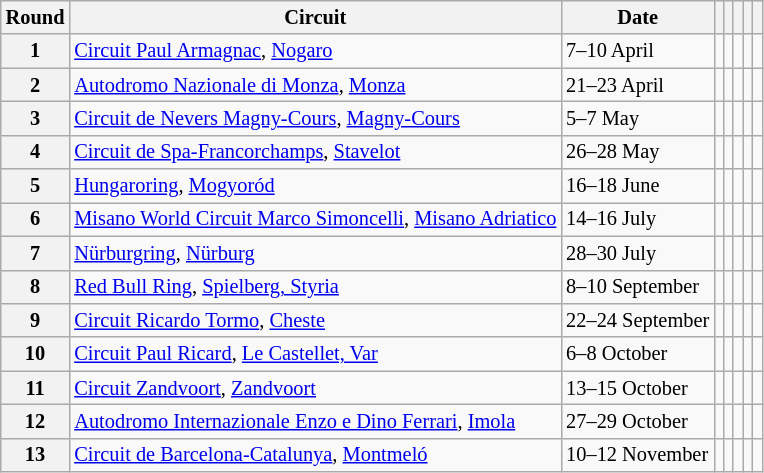<table class="wikitable" style="font-size:85%;">
<tr>
<th>Round</th>
<th>Circuit</th>
<th>Date</th>
<th></th>
<th></th>
<th></th>
<th></th>
<th></th>
</tr>
<tr>
<th>1</th>
<td> <a href='#'>Circuit Paul Armagnac</a>, <a href='#'>Nogaro</a></td>
<td>7–10 April</td>
<td></td>
<td></td>
<td></td>
<td></td>
<td></td>
</tr>
<tr>
<th>2</th>
<td> <a href='#'>Autodromo Nazionale di Monza</a>, <a href='#'>Monza</a></td>
<td>21–23 April</td>
<td></td>
<td></td>
<td></td>
<td></td>
<td></td>
</tr>
<tr>
<th>3</th>
<td> <a href='#'>Circuit de Nevers Magny-Cours</a>, <a href='#'>Magny-Cours</a></td>
<td>5–7 May</td>
<td></td>
<td></td>
<td></td>
<td></td>
<td></td>
</tr>
<tr>
<th>4</th>
<td> <a href='#'>Circuit de Spa-Francorchamps</a>, <a href='#'>Stavelot</a></td>
<td>26–28 May</td>
<td></td>
<td></td>
<td></td>
<td></td>
<td></td>
</tr>
<tr>
<th>5</th>
<td> <a href='#'>Hungaroring</a>, <a href='#'>Mogyoród</a></td>
<td>16–18 June</td>
<td></td>
<td></td>
<td></td>
<td></td>
<td></td>
</tr>
<tr>
<th>6</th>
<td> <a href='#'>Misano World Circuit Marco Simoncelli</a>, <a href='#'>Misano Adriatico</a></td>
<td>14–16 July</td>
<td></td>
<td></td>
<td></td>
<td></td>
<td></td>
</tr>
<tr>
<th>7</th>
<td> <a href='#'>Nürburgring</a>, <a href='#'>Nürburg</a></td>
<td>28–30 July</td>
<td></td>
<td></td>
<td></td>
<td></td>
<td></td>
</tr>
<tr>
<th>8</th>
<td> <a href='#'>Red Bull Ring</a>, <a href='#'>Spielberg, Styria</a></td>
<td>8–10 September</td>
<td></td>
<td></td>
<td></td>
<td></td>
<td></td>
</tr>
<tr>
<th>9</th>
<td> <a href='#'>Circuit Ricardo Tormo</a>, <a href='#'>Cheste</a></td>
<td>22–24 September</td>
<td></td>
<td></td>
<td></td>
<td></td>
<td></td>
</tr>
<tr>
<th>10</th>
<td> <a href='#'>Circuit Paul Ricard</a>, <a href='#'>Le Castellet, Var</a></td>
<td>6–8 October</td>
<td></td>
<td></td>
<td></td>
<td></td>
<td></td>
</tr>
<tr>
<th>11</th>
<td> <a href='#'>Circuit Zandvoort</a>, <a href='#'>Zandvoort</a></td>
<td>13–15 October</td>
<td></td>
<td></td>
<td></td>
<td></td>
<td></td>
</tr>
<tr>
<th>12</th>
<td> <a href='#'>Autodromo Internazionale Enzo e Dino Ferrari</a>, <a href='#'>Imola</a></td>
<td>27–29 October</td>
<td></td>
<td></td>
<td></td>
<td></td>
<td></td>
</tr>
<tr>
<th>13</th>
<td> <a href='#'>Circuit de Barcelona-Catalunya</a>, <a href='#'>Montmeló</a></td>
<td>10–12 November</td>
<td></td>
<td></td>
<td></td>
<td></td>
<td></td>
</tr>
</table>
